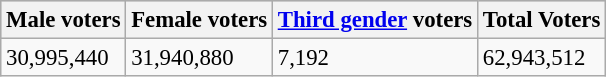<table class="wikitable sortable" style="font-size:95%;">
<tr style="background:#ccc; text-align:center;">
<th>Male voters</th>
<th>Female voters</th>
<th><a href='#'>Third gender</a> voters</th>
<th>Total Voters</th>
</tr>
<tr>
<td>30,995,440</td>
<td>31,940,880</td>
<td>7,192</td>
<td>62,943,512</td>
</tr>
</table>
